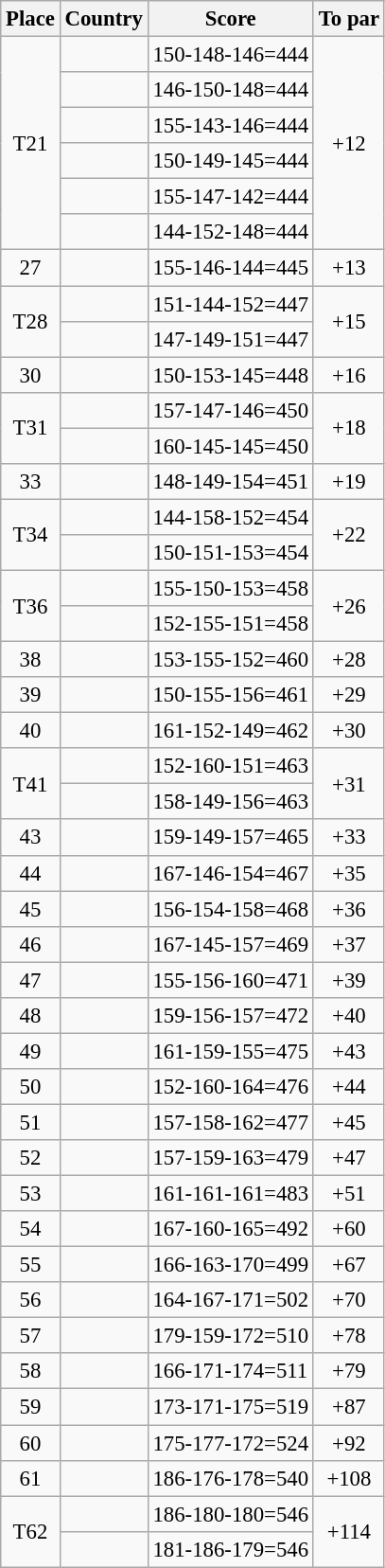<table class="wikitable" style="font-size:95%;">
<tr>
<th>Place</th>
<th>Country</th>
<th>Score</th>
<th>To par</th>
</tr>
<tr>
<td align=center rowspan=6>T21</td>
<td></td>
<td>150-148-146=444</td>
<td align=center rowspan=6>+12</td>
</tr>
<tr>
<td></td>
<td>146-150-148=444</td>
</tr>
<tr>
<td></td>
<td>155-143-146=444</td>
</tr>
<tr>
<td></td>
<td>150-149-145=444</td>
</tr>
<tr>
<td></td>
<td>155-147-142=444</td>
</tr>
<tr>
<td></td>
<td>144-152-148=444</td>
</tr>
<tr>
<td align=center>27</td>
<td></td>
<td>155-146-144=445</td>
<td align=center>+13</td>
</tr>
<tr>
<td align=center rowspan=2>T28</td>
<td></td>
<td>151-144-152=447</td>
<td align=center rowspan=2>+15</td>
</tr>
<tr>
<td></td>
<td>147-149-151=447</td>
</tr>
<tr>
<td align=center>30</td>
<td></td>
<td>150-153-145=448</td>
<td align=center>+16</td>
</tr>
<tr>
<td align=center rowspan=2>T31</td>
<td></td>
<td>157-147-146=450</td>
<td align=center rowspan=2>+18</td>
</tr>
<tr>
<td></td>
<td>160-145-145=450</td>
</tr>
<tr>
<td align=center>33</td>
<td></td>
<td>148-149-154=451</td>
<td align=center>+19</td>
</tr>
<tr>
<td align=center rowspan=2>T34</td>
<td></td>
<td>144-158-152=454</td>
<td align=center rowspan=2>+22</td>
</tr>
<tr>
<td></td>
<td>150-151-153=454</td>
</tr>
<tr>
<td align=center rowspan=2>T36</td>
<td></td>
<td>155-150-153=458</td>
<td align=center rowspan=2>+26</td>
</tr>
<tr>
<td></td>
<td>152-155-151=458</td>
</tr>
<tr>
<td align=center>38</td>
<td></td>
<td>153-155-152=460</td>
<td align=center>+28</td>
</tr>
<tr>
<td align=center>39</td>
<td></td>
<td>150-155-156=461</td>
<td align=center>+29</td>
</tr>
<tr>
<td align=center>40</td>
<td></td>
<td>161-152-149=462</td>
<td align=center>+30</td>
</tr>
<tr>
<td align=center rowspan=2>T41</td>
<td></td>
<td>152-160-151=463</td>
<td align=center rowspan=2>+31</td>
</tr>
<tr>
<td></td>
<td>158-149-156=463</td>
</tr>
<tr>
<td align=center>43</td>
<td></td>
<td>159-149-157=465</td>
<td align=center>+33</td>
</tr>
<tr>
<td align=center>44</td>
<td></td>
<td>167-146-154=467</td>
<td align=center>+35</td>
</tr>
<tr>
<td align=center>45</td>
<td></td>
<td>156-154-158=468</td>
<td align=center>+36</td>
</tr>
<tr>
<td align=center>46</td>
<td></td>
<td>167-145-157=469</td>
<td align=center>+37</td>
</tr>
<tr>
<td align=center>47</td>
<td></td>
<td>155-156-160=471</td>
<td align=center>+39</td>
</tr>
<tr>
<td align=center>48</td>
<td></td>
<td>159-156-157=472</td>
<td align=center>+40</td>
</tr>
<tr>
<td align=center>49</td>
<td></td>
<td>161-159-155=475</td>
<td align=center>+43</td>
</tr>
<tr>
<td align=center>50</td>
<td></td>
<td>152-160-164=476</td>
<td align=center>+44</td>
</tr>
<tr>
<td align=center>51</td>
<td></td>
<td>157-158-162=477</td>
<td align=center>+45</td>
</tr>
<tr>
<td align=center>52</td>
<td></td>
<td>157-159-163=479</td>
<td align=center>+47</td>
</tr>
<tr>
<td align=center>53</td>
<td></td>
<td>161-161-161=483</td>
<td align=center>+51</td>
</tr>
<tr>
<td align=center>54</td>
<td></td>
<td>167-160-165=492</td>
<td align=center>+60</td>
</tr>
<tr>
<td align=center>55</td>
<td></td>
<td>166-163-170=499</td>
<td align=center>+67</td>
</tr>
<tr>
<td align=center>56</td>
<td></td>
<td>164-167-171=502</td>
<td align=center>+70</td>
</tr>
<tr>
<td align=center>57</td>
<td></td>
<td>179-159-172=510</td>
<td align=center>+78</td>
</tr>
<tr>
<td align=center>58</td>
<td></td>
<td>166-171-174=511</td>
<td align=center>+79</td>
</tr>
<tr>
<td align=center>59</td>
<td></td>
<td>173-171-175=519</td>
<td align=center>+87</td>
</tr>
<tr>
<td align=center>60</td>
<td></td>
<td>175-177-172=524</td>
<td align=center>+92</td>
</tr>
<tr>
<td align=center>61</td>
<td></td>
<td>186-176-178=540</td>
<td align=center>+108</td>
</tr>
<tr>
<td align=center rowspan=2>T62</td>
<td></td>
<td>186-180-180=546</td>
<td align=center rowspan=2>+114</td>
</tr>
<tr>
<td></td>
<td>181-186-179=546</td>
</tr>
</table>
